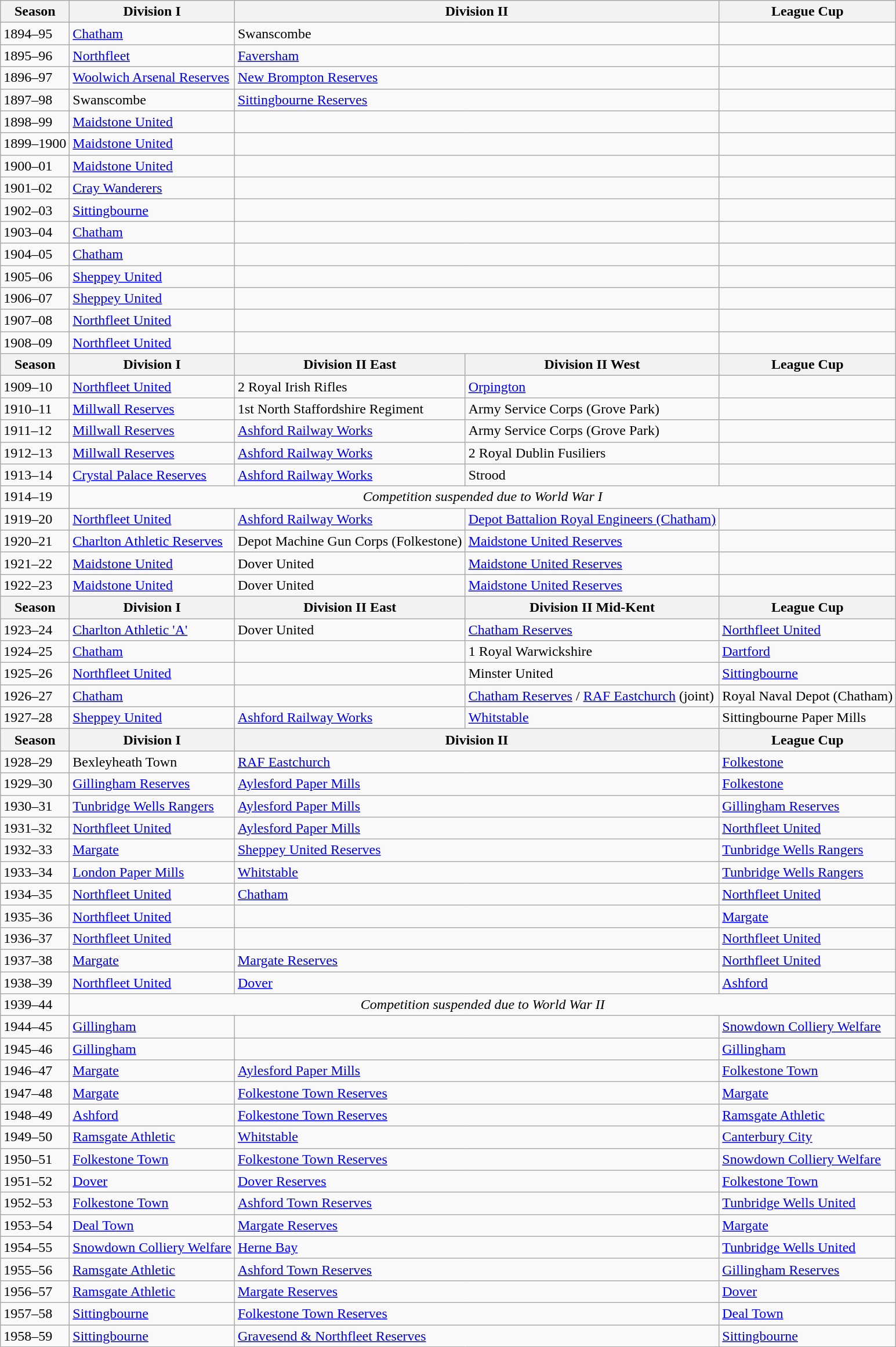<table class="wikitable">
<tr>
<th>Season</th>
<th>Division I</th>
<th colspan=2>Division II</th>
<th>League Cup</th>
</tr>
<tr>
<td>1894–95</td>
<td><a href='#'>Chatham</a></td>
<td Colspan=2>Swanscombe</td>
<td></td>
</tr>
<tr>
<td>1895–96</td>
<td><a href='#'>Northfleet</a></td>
<td Colspan=2><a href='#'>Faversham</a></td>
<td></td>
</tr>
<tr>
<td>1896–97</td>
<td><a href='#'>Woolwich Arsenal Reserves</a></td>
<td Colspan=2><a href='#'>New Brompton Reserves</a></td>
<td></td>
</tr>
<tr>
<td>1897–98</td>
<td>Swanscombe</td>
<td Colspan=2><a href='#'>Sittingbourne Reserves</a></td>
<td></td>
</tr>
<tr>
<td>1898–99</td>
<td><a href='#'>Maidstone United</a></td>
<td Colspan=2></td>
<td></td>
</tr>
<tr>
<td>1899–1900</td>
<td><a href='#'>Maidstone United</a></td>
<td Colspan=2></td>
<td></td>
</tr>
<tr>
<td>1900–01</td>
<td><a href='#'>Maidstone United</a></td>
<td Colspan=2></td>
<td></td>
</tr>
<tr>
<td>1901–02</td>
<td><a href='#'>Cray Wanderers</a></td>
<td Colspan=2></td>
<td></td>
</tr>
<tr>
<td>1902–03</td>
<td><a href='#'>Sittingbourne</a></td>
<td Colspan=2></td>
<td></td>
</tr>
<tr>
<td>1903–04</td>
<td><a href='#'>Chatham</a></td>
<td Colspan=2></td>
<td></td>
</tr>
<tr>
<td>1904–05</td>
<td><a href='#'>Chatham</a></td>
<td Colspan=2></td>
<td></td>
</tr>
<tr>
<td>1905–06</td>
<td><a href='#'>Sheppey United</a></td>
<td Colspan=2></td>
<td></td>
</tr>
<tr>
<td>1906–07</td>
<td><a href='#'>Sheppey United</a></td>
<td Colspan=2></td>
<td></td>
</tr>
<tr>
<td>1907–08</td>
<td><a href='#'>Northfleet United</a></td>
<td Colspan=2></td>
<td></td>
</tr>
<tr>
<td>1908–09</td>
<td><a href='#'>Northfleet United</a></td>
<td Colspan=2></td>
<td></td>
</tr>
<tr>
<th>Season</th>
<th>Division I</th>
<th>Division II East</th>
<th>Division II West</th>
<th>League Cup</th>
</tr>
<tr>
<td>1909–10</td>
<td><a href='#'>Northfleet United</a></td>
<td>2 Royal Irish Rifles</td>
<td><a href='#'>Orpington</a></td>
<td></td>
</tr>
<tr>
<td>1910–11</td>
<td><a href='#'>Millwall Reserves</a></td>
<td>1st North Staffordshire Regiment</td>
<td>Army Service Corps (Grove Park)</td>
<td></td>
</tr>
<tr>
<td>1911–12</td>
<td><a href='#'>Millwall Reserves</a></td>
<td><a href='#'>Ashford Railway Works</a></td>
<td>Army Service Corps (Grove Park)</td>
<td></td>
</tr>
<tr>
<td>1912–13</td>
<td><a href='#'>Millwall Reserves</a></td>
<td><a href='#'>Ashford Railway Works</a></td>
<td>2 Royal Dublin Fusiliers</td>
<td></td>
</tr>
<tr>
<td>1913–14</td>
<td><a href='#'>Crystal Palace Reserves</a></td>
<td><a href='#'>Ashford Railway Works</a></td>
<td>Strood</td>
<td></td>
</tr>
<tr>
<td>1914–19</td>
<td Colspan=4 align=center><em>Competition suspended due to World War I</em></td>
</tr>
<tr>
<td>1919–20</td>
<td><a href='#'>Northfleet United</a></td>
<td><a href='#'>Ashford Railway Works</a></td>
<td><a href='#'>Depot Battalion Royal Engineers (Chatham)</a></td>
<td></td>
</tr>
<tr>
<td>1920–21</td>
<td><a href='#'>Charlton Athletic Reserves</a></td>
<td>Depot Machine Gun Corps (Folkestone)</td>
<td><a href='#'>Maidstone United Reserves</a></td>
<td></td>
</tr>
<tr>
<td>1921–22</td>
<td><a href='#'>Maidstone United</a></td>
<td>Dover United</td>
<td><a href='#'>Maidstone United Reserves</a></td>
<td></td>
</tr>
<tr>
<td>1922–23</td>
<td><a href='#'>Maidstone United</a></td>
<td>Dover United</td>
<td><a href='#'>Maidstone United Reserves</a></td>
<td></td>
</tr>
<tr>
<th>Season</th>
<th>Division I</th>
<th>Division II East</th>
<th>Division II Mid-Kent</th>
<th>League Cup</th>
</tr>
<tr>
<td>1923–24</td>
<td><a href='#'>Charlton Athletic 'A'</a></td>
<td>Dover United</td>
<td><a href='#'>Chatham Reserves</a></td>
<td><a href='#'>Northfleet United</a></td>
</tr>
<tr>
<td>1924–25</td>
<td><a href='#'>Chatham</a></td>
<td></td>
<td>1 Royal Warwickshire</td>
<td><a href='#'>Dartford</a></td>
</tr>
<tr>
<td>1925–26</td>
<td><a href='#'>Northfleet United</a></td>
<td></td>
<td>Minster United</td>
<td><a href='#'>Sittingbourne</a></td>
</tr>
<tr>
<td>1926–27</td>
<td><a href='#'>Chatham</a></td>
<td></td>
<td><a href='#'>Chatham Reserves</a> / <a href='#'>RAF Eastchurch</a> (joint)</td>
<td>Royal Naval Depot (Chatham)</td>
</tr>
<tr>
<td>1927–28</td>
<td><a href='#'>Sheppey United</a></td>
<td><a href='#'>Ashford Railway Works</a></td>
<td><a href='#'>Whitstable</a></td>
<td>Sittingbourne Paper Mills</td>
</tr>
<tr>
<th>Season</th>
<th>Division I</th>
<th colspan=2>Division II</th>
<th>League Cup</th>
</tr>
<tr>
<td>1928–29</td>
<td>Bexleyheath Town</td>
<td Colspan=2><a href='#'>RAF Eastchurch</a></td>
<td><a href='#'>Folkestone</a></td>
</tr>
<tr>
<td>1929–30</td>
<td><a href='#'>Gillingham Reserves</a></td>
<td Colspan=2><a href='#'>Aylesford Paper Mills</a></td>
<td><a href='#'>Folkestone</a></td>
</tr>
<tr>
<td>1930–31</td>
<td><a href='#'>Tunbridge Wells Rangers</a></td>
<td Colspan=2><a href='#'>Aylesford Paper Mills</a></td>
<td><a href='#'>Gillingham Reserves</a></td>
</tr>
<tr>
<td>1931–32</td>
<td><a href='#'>Northfleet United</a></td>
<td Colspan=2><a href='#'>Aylesford Paper Mills</a></td>
<td><a href='#'>Northfleet United</a></td>
</tr>
<tr>
<td>1932–33</td>
<td><a href='#'>Margate</a></td>
<td Colspan=2><a href='#'>Sheppey United Reserves</a></td>
<td><a href='#'>Tunbridge Wells Rangers</a></td>
</tr>
<tr>
<td>1933–34</td>
<td><a href='#'>London Paper Mills</a></td>
<td Colspan=2><a href='#'>Whitstable</a></td>
<td><a href='#'>Tunbridge Wells Rangers</a></td>
</tr>
<tr>
<td>1934–35</td>
<td><a href='#'>Northfleet United</a></td>
<td Colspan=2><a href='#'>Chatham</a></td>
<td><a href='#'>Northfleet United</a></td>
</tr>
<tr>
<td>1935–36</td>
<td><a href='#'>Northfleet United</a></td>
<td Colspan=2></td>
<td><a href='#'>Margate</a></td>
</tr>
<tr>
<td>1936–37</td>
<td><a href='#'>Northfleet United</a></td>
<td Colspan=2></td>
<td><a href='#'>Northfleet United</a></td>
</tr>
<tr>
<td>1937–38</td>
<td><a href='#'>Margate</a></td>
<td Colspan=2><a href='#'>Margate Reserves</a></td>
<td><a href='#'>Northfleet United</a></td>
</tr>
<tr>
<td>1938–39</td>
<td><a href='#'>Northfleet United</a></td>
<td Colspan=2><a href='#'>Dover</a></td>
<td><a href='#'>Ashford</a></td>
</tr>
<tr>
<td>1939–44</td>
<td Colspan=4 align=center><em>Competition suspended due to World War II</em></td>
</tr>
<tr>
<td>1944–45</td>
<td><a href='#'>Gillingham</a></td>
<td Colspan=2></td>
<td><a href='#'>Snowdown Colliery Welfare</a></td>
</tr>
<tr>
<td>1945–46</td>
<td><a href='#'>Gillingham</a></td>
<td Colspan=2></td>
<td><a href='#'>Gillingham</a></td>
</tr>
<tr>
<td>1946–47</td>
<td><a href='#'>Margate</a></td>
<td Colspan=2><a href='#'>Aylesford Paper Mills</a></td>
<td><a href='#'>Folkestone Town</a></td>
</tr>
<tr>
<td>1947–48</td>
<td><a href='#'>Margate</a></td>
<td Colspan=2><a href='#'>Folkestone Town Reserves</a></td>
<td><a href='#'>Margate</a></td>
</tr>
<tr>
<td>1948–49</td>
<td><a href='#'>Ashford</a></td>
<td Colspan=2><a href='#'>Folkestone Town Reserves</a></td>
<td><a href='#'>Ramsgate Athletic</a></td>
</tr>
<tr>
<td>1949–50</td>
<td><a href='#'>Ramsgate Athletic</a></td>
<td Colspan=2><a href='#'>Whitstable</a></td>
<td><a href='#'>Canterbury City</a></td>
</tr>
<tr>
<td>1950–51</td>
<td><a href='#'>Folkestone Town</a></td>
<td Colspan=2><a href='#'>Folkestone Town Reserves</a></td>
<td><a href='#'>Snowdown Colliery Welfare</a></td>
</tr>
<tr>
<td>1951–52</td>
<td><a href='#'>Dover</a></td>
<td Colspan=2><a href='#'>Dover Reserves</a></td>
<td><a href='#'>Folkestone Town</a></td>
</tr>
<tr>
<td>1952–53</td>
<td><a href='#'>Folkestone Town</a></td>
<td Colspan=2><a href='#'>Ashford Town Reserves</a></td>
<td><a href='#'>Tunbridge Wells United</a></td>
</tr>
<tr>
<td>1953–54</td>
<td><a href='#'>Deal Town</a></td>
<td Colspan=2><a href='#'>Margate Reserves</a></td>
<td><a href='#'>Margate</a></td>
</tr>
<tr>
<td>1954–55</td>
<td><a href='#'>Snowdown Colliery Welfare</a></td>
<td Colspan=2><a href='#'>Herne Bay</a></td>
<td><a href='#'>Tunbridge Wells United</a></td>
</tr>
<tr>
<td>1955–56</td>
<td><a href='#'>Ramsgate Athletic</a></td>
<td Colspan=2><a href='#'>Ashford Town Reserves</a></td>
<td><a href='#'>Gillingham Reserves</a></td>
</tr>
<tr>
<td>1956–57</td>
<td><a href='#'>Ramsgate Athletic</a></td>
<td Colspan=2><a href='#'>Margate Reserves</a></td>
<td><a href='#'>Dover</a></td>
</tr>
<tr>
<td>1957–58</td>
<td><a href='#'>Sittingbourne</a></td>
<td Colspan=2><a href='#'>Folkestone Town Reserves</a></td>
<td><a href='#'>Deal Town</a></td>
</tr>
<tr>
<td>1958–59</td>
<td><a href='#'>Sittingbourne</a></td>
<td Colspan=2><a href='#'>Gravesend & Northfleet Reserves</a></td>
<td><a href='#'>Sittingbourne</a></td>
</tr>
</table>
